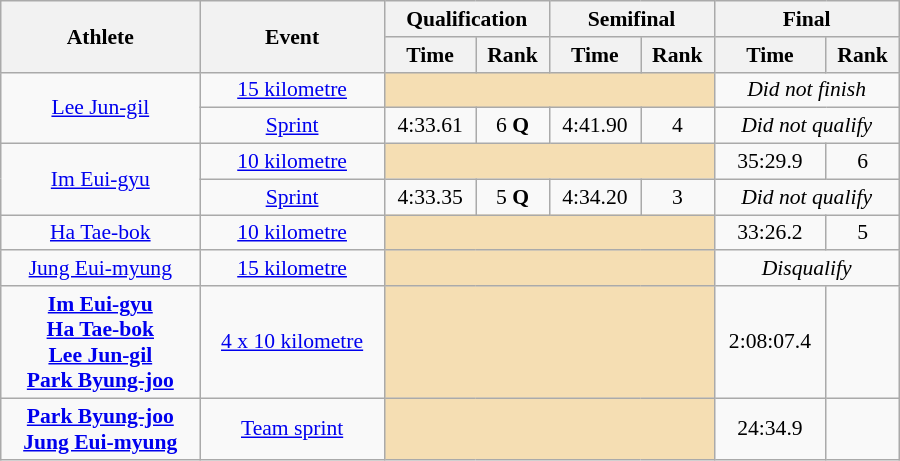<table class="wikitable" style="font-size:90%; text-align:center; width:600px">
<tr>
<th rowspan="2">Athlete</th>
<th rowspan="2">Event</th>
<th colspan="2">Qualification</th>
<th colspan="2">Semifinal</th>
<th colspan="2">Final</th>
</tr>
<tr>
<th>Time</th>
<th>Rank</th>
<th>Time</th>
<th>Rank</th>
<th>Time</th>
<th>Rank</th>
</tr>
<tr>
<td rowspan=2><a href='#'>Lee Jun-gil</a></td>
<td><a href='#'>15 kilometre</a></td>
<td colspan=4 bgcolor=wheat></td>
<td colspan=2><em>Did not finish</em></td>
</tr>
<tr>
<td><a href='#'>Sprint</a></td>
<td>4:33.61</td>
<td>6 <strong>Q</strong></td>
<td>4:41.90</td>
<td>4</td>
<td colspan=2><em>Did not qualify</em></td>
</tr>
<tr>
<td rowspan=2><a href='#'>Im Eui-gyu</a></td>
<td><a href='#'>10 kilometre</a></td>
<td colspan=4 bgcolor=wheat></td>
<td>35:29.9</td>
<td>6</td>
</tr>
<tr>
<td><a href='#'>Sprint</a></td>
<td>4:33.35</td>
<td>5 <strong>Q</strong></td>
<td>4:34.20</td>
<td>3</td>
<td colspan=2><em>Did not qualify</em></td>
</tr>
<tr>
<td rowspan=1><a href='#'>Ha Tae-bok</a></td>
<td><a href='#'>10 kilometre</a></td>
<td colspan=4 bgcolor=wheat></td>
<td>33:26.2</td>
<td>5</td>
</tr>
<tr>
<td rowspan=1><a href='#'>Jung Eui-myung</a></td>
<td><a href='#'>15 kilometre</a></td>
<td colspan=4 bgcolor=wheat></td>
<td colspan=2><em>Disqualify</em></td>
</tr>
<tr>
<td rowspan=1><strong><a href='#'>Im Eui-gyu</a> <br> <a href='#'>Ha Tae-bok</a> <br> <a href='#'>Lee Jun-gil</a> <br> <a href='#'>Park Byung-joo</a></strong></td>
<td><a href='#'>4 x 10 kilometre</a></td>
<td colspan=4 bgcolor=wheat></td>
<td>2:08:07.4</td>
<td></td>
</tr>
<tr>
<td rowspan=1><strong><a href='#'>Park Byung-joo</a> <br> <a href='#'>Jung Eui-myung</a></strong></td>
<td><a href='#'>Team sprint</a></td>
<td colspan=4 bgcolor=wheat></td>
<td>24:34.9</td>
<td></td>
</tr>
</table>
